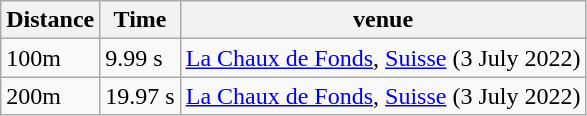<table class="wikitable">
<tr>
<th>Distance</th>
<th>Time</th>
<th>venue</th>
</tr>
<tr>
<td>100m</td>
<td>9.99 s</td>
<td><a href='#'>La Chaux de Fonds</a>, <a href='#'>Suisse</a> (3 July 2022)</td>
</tr>
<tr>
<td>200m</td>
<td>19.97 s</td>
<td><a href='#'>La Chaux de Fonds</a>, <a href='#'>Suisse</a> (3 July 2022)</td>
</tr>
</table>
